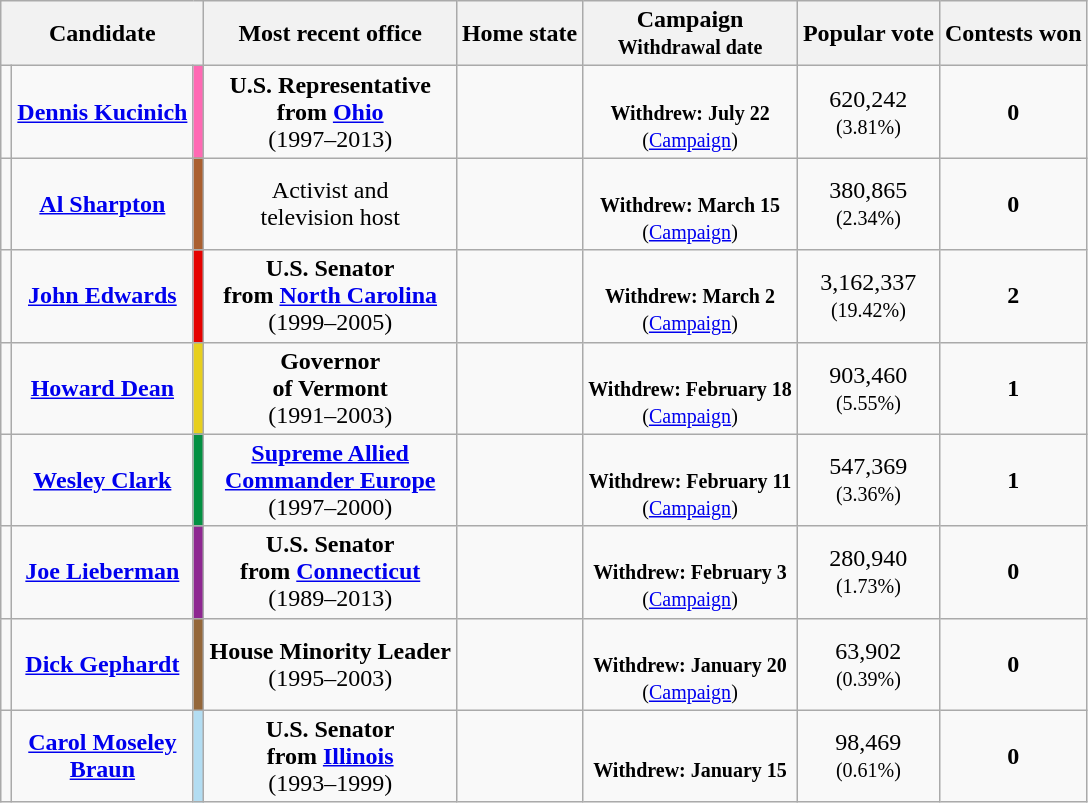<table class="wikitable sortable" style="text-align:center;">
<tr>
<th colspan="3">Candidate</th>
<th class="unsortable">Most recent office</th>
<th>Home state</th>
<th data-sort-type="date">Campaign<br><small>Withdrawal date</small></th>
<th>Popular vote</th>
<th>Contests won</th>
</tr>
<tr>
<td data-sort-value="Kucinich"></td>
<td><strong><a href='#'>Dennis Kucinich</a></strong></td>
<td style="background:#ff69b4;"></td>
<td><strong>U.S. Representative<br>from <a href='#'>Ohio</a></strong> <br>(1997–2013)</td>
<td></td>
<td data-sort-value="07-22-2004"><br><strong><small>Withdrew: July 22</small></strong><br><small>(<a href='#'>Campaign</a>)</small></td>
<td data-sort-value="620,242">620,242 <br><small>(3.81%)</small></td>
<td data-sort-value="0"><strong>0</strong></td>
</tr>
<tr>
<td data-sort-value="Sharpton"></td>
<td><strong><a href='#'>Al Sharpton</a></strong></td>
<td style="background:#aa5f2f;"></td>
<td>Activist and <br>television host</td>
<td></td>
<td data-sort-value="03-15-2004"><br><strong><small>Withdrew: March 15</small></strong><br><small>(<a href='#'>Campaign</a>)</small></td>
<td data-sort-value="380,865">380,865 <br><small>(2.34%)</small></td>
<td data-sort-value="0"><strong>0</strong></td>
</tr>
<tr>
<td data-sort-value="Edwards"></td>
<td><strong><a href='#'>John Edwards</a></strong></td>
<td style="background:#e50100;"></td>
<td><strong>U.S. Senator<br>from <a href='#'>North Carolina</a></strong><br>(1999–2005)</td>
<td></td>
<td data-sort-value="03-02-2004"><strong><br><small>Withdrew: March 2</small></strong><br><small>(<a href='#'>Campaign</a>)</small></td>
<td data-sort-value="3,162,337">3,162,337<br><small>(19.42%)</small></td>
<td data-sort-value="2"><strong>2</strong><br></td>
</tr>
<tr>
<td data-sort-value="Dean"></td>
<td><strong><a href='#'>Howard Dean</a></strong></td>
<td style="background:#e7cf1e;"></td>
<td><strong>Governor</strong> <br><strong>of Vermont</strong><br>(1991–2003)</td>
<td></td>
<td data-sort-value="02-18-2004"><br><strong><small>Withdrew: February 18</small></strong><br><small>(<a href='#'>Campaign</a>)</small></td>
<td data-sort-value="903,460">903,460<br><small>(5.55%)</small></td>
<td data-sort-value="1"><strong>1</strong><br></td>
</tr>
<tr>
<td data-sort-value="Clark"></td>
<td><strong><a href='#'>Wesley Clark</a></strong></td>
<td style="background:#039042;"></td>
<td><strong><a href='#'>Supreme Allied</a></strong> <br><strong><a href='#'>Commander Europe</a></strong><br>(1997–2000)</td>
<td></td>
<td data-sort-value="02-11-2004"><br><strong><small>Withdrew: February 11</small></strong><br><small>(<a href='#'>Campaign</a>)</small></td>
<td data-sort-value="547,369">547,369 <br><small>(3.36%)</small></td>
<td data-sort-value="1"><strong>1</strong><br></td>
</tr>
<tr>
<td data-sort-value="Lieberman"></td>
<td><strong><a href='#'>Joe Lieberman</a></strong></td>
<td style="background:#8E2791;"></td>
<td><strong>U.S. Senator<br>from <a href='#'>Connecticut</a></strong><br>(1989–2013)</td>
<td></td>
<td data-sort-value="02-03-2004"><br><strong><small>Withdrew: February 3</small></strong><br><small>(<a href='#'>Campaign</a>)</small></td>
<td data-sort-value="280,940">280,940 <br><small>(1.73%)</small></td>
<td data-sort-value="0"><strong>0</strong></td>
</tr>
<tr>
<td data-sort-value="Gephardt"></td>
<td><strong><a href='#'>Dick Gephardt</a></strong></td>
<td style="background:#94673A;"></td>
<td><strong>House Minority Leader</strong><br>(1995–2003)</td>
<td></td>
<td data-sort-value="02-20-2004"><br><strong><small>Withdrew: January 20</small></strong><br><small>(<a href='#'>Campaign</a>)</small></td>
<td data-sort-value="63,902">63,902<br><small>(0.39%)</small></td>
<td data-sort-value="0"><strong>0</strong></td>
</tr>
<tr>
<td data-sort-value="Braun"></td>
<td><strong><a href='#'>Carol Moseley<br>Braun</a></strong></td>
<td style="background:#B3DDF2;"></td>
<td><strong>U.S. Senator</strong><br><strong>from <a href='#'>Illinois</a></strong><br>(1993–1999)</td>
<td></td>
<td data-sort-value="01-15-2004"><br><strong><small>Withdrew: January 15</small></strong></td>
<td data-sort-value="98,469">98,469 <br><small>(0.61%)</small></td>
<td data-sort-value="0"><strong>0</strong></td>
</tr>
</table>
